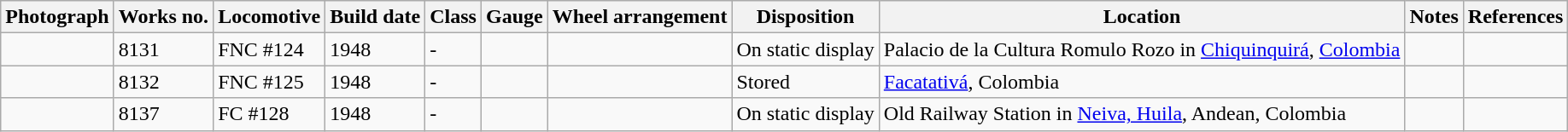<table class="wikitable">
<tr>
<th>Photograph</th>
<th>Works no.</th>
<th>Locomotive</th>
<th>Build date</th>
<th>Class</th>
<th>Gauge</th>
<th>Wheel arrangement</th>
<th>Disposition</th>
<th>Location</th>
<th>Notes</th>
<th>References</th>
</tr>
<tr>
<td></td>
<td>8131</td>
<td>FNC #124</td>
<td>1948</td>
<td>-</td>
<td></td>
<td></td>
<td>On static display</td>
<td>Palacio de la Cultura Romulo Rozo in <a href='#'>Chiquinquirá</a>, <a href='#'>Colombia</a></td>
<td></td>
<td></td>
</tr>
<tr>
<td></td>
<td>8132</td>
<td>FNC #125</td>
<td>1948</td>
<td>-</td>
<td></td>
<td></td>
<td>Stored</td>
<td><a href='#'>Facatativá</a>, Colombia</td>
<td></td>
<td></td>
</tr>
<tr>
<td></td>
<td>8137</td>
<td>FC #128</td>
<td>1948</td>
<td>-</td>
<td></td>
<td></td>
<td>On static display</td>
<td>Old Railway Station in <a href='#'>Neiva, Huila</a>, Andean, Colombia</td>
<td></td>
<td></td>
</tr>
</table>
